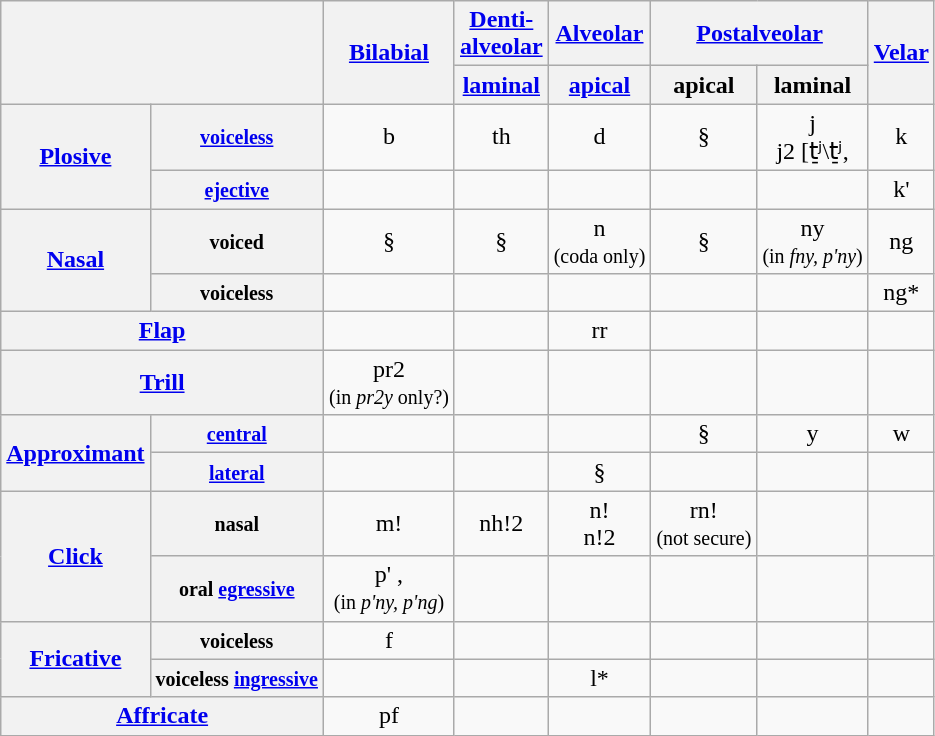<table class="wikitable" align="center">
<tr>
<th rowspan="2" colspan="2"></th>
<th rowspan="2"><a href='#'>Bilabial</a></th>
<th><a href='#'>Denti-<br>alveolar</a></th>
<th><a href='#'>Alveolar</a></th>
<th colspan="2"><a href='#'>Postalveolar</a></th>
<th rowspan="2"><a href='#'>Velar</a></th>
</tr>
<tr align="center" class="small">
<th><a href='#'>laminal</a></th>
<th><a href='#'>apical</a></th>
<th>apical</th>
<th>laminal</th>
</tr>
<tr align="center">
<th rowspan="2"><a href='#'>Plosive</a></th>
<th><small><a href='#'>voiceless</a></small></th>
<td>b </td>
<td>th </td>
<td>d </td>
<td>§</td>
<td>j <br>j2 [t̠ʲ\t̠ʲ, </td>
<td>k </td>
</tr>
<tr align="center">
<th><small><a href='#'>ejective</a></small></th>
<td></td>
<td></td>
<td></td>
<td></td>
<td></td>
<td>k' </td>
</tr>
<tr align="center">
<th rowspan="2"><a href='#'>Nasal</a></th>
<th><small>voiced</small></th>
<td>§</td>
<td>§</td>
<td>n <br><small>(coda only)</small></td>
<td>§</td>
<td>ny <br><small>(in <em>fny, p'ny</em>)</small></td>
<td>ng </td>
</tr>
<tr align="center">
<th><small>voiceless</small></th>
<td></td>
<td></td>
<td></td>
<td></td>
<td></td>
<td>ng* </td>
</tr>
<tr align="center">
<th colspan="2"><a href='#'>Flap</a></th>
<td></td>
<td></td>
<td>rr </td>
<td></td>
<td></td>
<td></td>
</tr>
<tr align="center">
<th colspan="2"><a href='#'>Trill</a></th>
<td>pr2 <br><small>(in <em>pr2y</em> only?)</small></td>
<td></td>
<td></td>
<td></td>
<td></td>
<td></td>
</tr>
<tr align="center">
<th rowspan="2"><a href='#'>Approximant</a></th>
<th><small><a href='#'>central</a></small></th>
<td></td>
<td></td>
<td></td>
<td>§</td>
<td>y </td>
<td>w </td>
</tr>
<tr align="center">
<th><small><a href='#'>lateral</a></small></th>
<td></td>
<td></td>
<td>§</td>
<td></td>
<td></td>
<td></td>
</tr>
<tr align="center">
<th rowspan="2"><a href='#'>Click</a></th>
<th><small>nasal</small></th>
<td>m! </td>
<td>nh!2 </td>
<td>n! <br>n!2 </td>
<td>rn! <br><small>(not secure)</small></td>
<td></td>
<td></td>
</tr>
<tr align="center">
<th><small>oral <a href='#'>egressive</a></small></th>
<td>p' , <br><small>(in <em>p'ny, p'ng</em>)</small></td>
<td></td>
<td></td>
<td></td>
<td></td>
<td></td>
</tr>
<tr align="center">
<th rowspan=2><a href='#'>Fricative</a></th>
<th><small>voiceless</small></th>
<td>f </td>
<td></td>
<td></td>
<td></td>
<td></td>
<td></td>
</tr>
<tr align="center">
<th><small>voiceless <a href='#'>ingressive</a></small></th>
<td></td>
<td></td>
<td>l* </td>
<td></td>
<td></td>
<td></td>
</tr>
<tr align="center">
<th colspan=2><a href='#'>Affricate</a></th>
<td>pf </td>
<td></td>
<td></td>
<td></td>
<td></td>
<td></td>
</tr>
</table>
